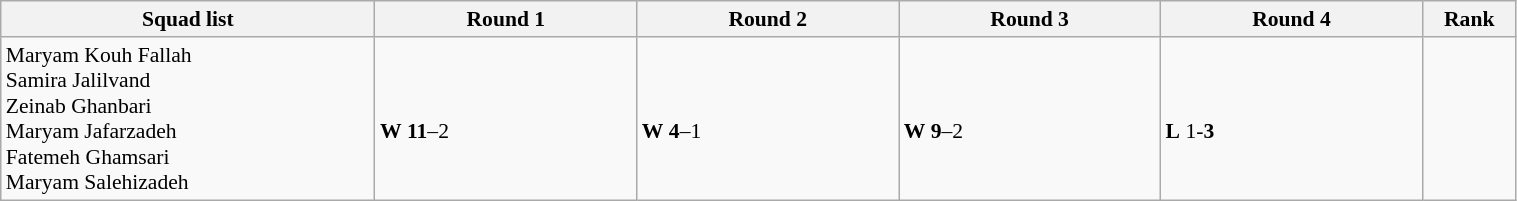<table class="wikitable" width="80%" style="text-align:left; font-size:90%">
<tr>
<th width="20%">Squad list</th>
<th width="14%">Round 1</th>
<th width="14%">Round 2</th>
<th width="14%">Round 3</th>
<th width="14%">Round 4</th>
<th width="5%">Rank</th>
</tr>
<tr>
<td>Maryam Kouh Fallah<br>Samira Jalilvand<br>Zeinab Ghanbari<br>Maryam Jafarzadeh<br>Fatemeh Ghamsari<br>Maryam Salehizadeh</td>
<td><br><strong>W</strong> <strong>11</strong>–2</td>
<td><br><strong>W</strong> <strong>4</strong>–1</td>
<td><br><strong>W</strong> <strong>9</strong>–2</td>
<td><br><strong>L</strong> 1-<strong>3</strong></td>
<td align="center"></td>
</tr>
</table>
